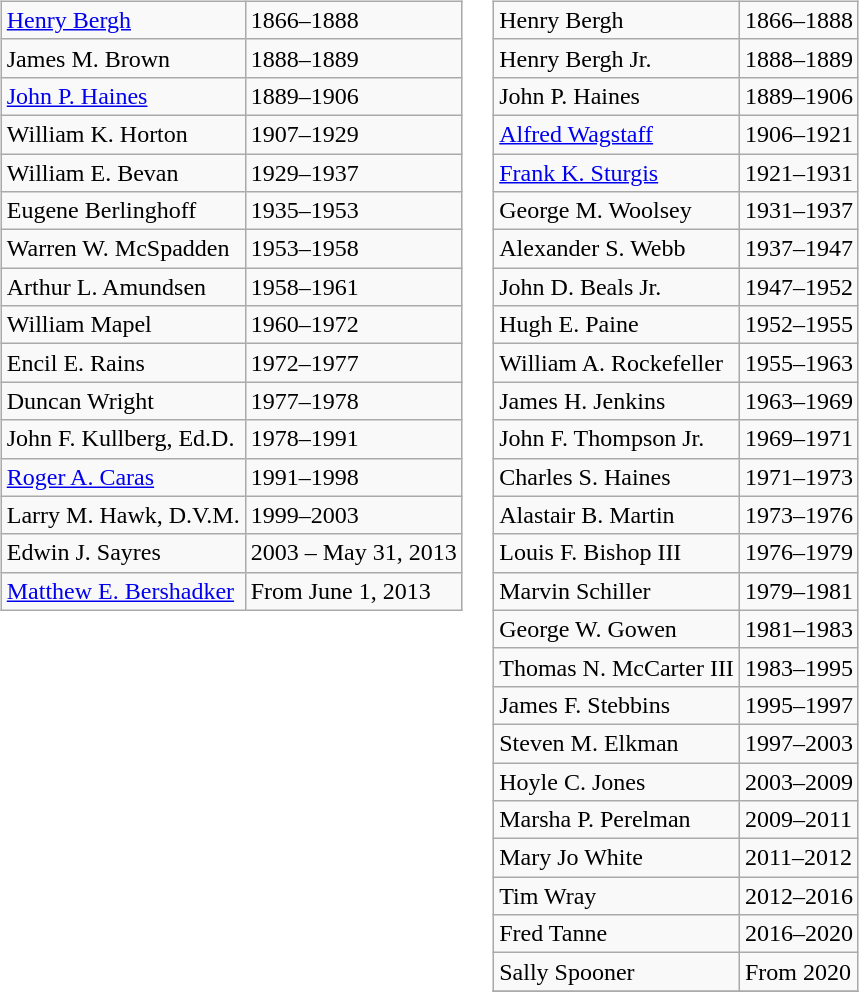<table>
<tr valign="top">
<td><br><table class="wikitable">
<tr>
<td><a href='#'>Henry Bergh</a></td>
<td>1866–1888</td>
</tr>
<tr>
<td>James M. Brown</td>
<td>1888–1889</td>
</tr>
<tr>
<td><a href='#'>John P. Haines</a></td>
<td>1889–1906</td>
</tr>
<tr>
<td>William K. Horton</td>
<td>1907–1929</td>
</tr>
<tr>
<td>William E. Bevan</td>
<td>1929–1937</td>
</tr>
<tr>
<td>Eugene Berlinghoff</td>
<td>1935–1953</td>
</tr>
<tr>
<td>Warren W. McSpadden</td>
<td>1953–1958</td>
</tr>
<tr>
<td>Arthur L. Amundsen</td>
<td>1958–1961</td>
</tr>
<tr>
<td>William Mapel</td>
<td>1960–1972</td>
</tr>
<tr>
<td>Encil E. Rains</td>
<td>1972–1977</td>
</tr>
<tr>
<td>Duncan Wright</td>
<td>1977–1978</td>
</tr>
<tr>
<td>John F. Kullberg, Ed.D.</td>
<td>1978–1991</td>
</tr>
<tr>
<td><a href='#'>Roger A. Caras</a></td>
<td>1991–1998</td>
</tr>
<tr>
<td>Larry M. Hawk, D.V.M.</td>
<td>1999–2003</td>
</tr>
<tr>
<td>Edwin J. Sayres</td>
<td>2003 – May 31, 2013</td>
</tr>
<tr>
<td><a href='#'>Matthew E. Bershadker</a></td>
<td>From June 1, 2013</td>
</tr>
</table>
</td>
<td><br><table class="wikitable">
<tr>
<td>Henry Bergh</td>
<td>1866–1888</td>
</tr>
<tr>
<td>Henry Bergh Jr.</td>
<td>1888–1889</td>
</tr>
<tr>
<td>John P. Haines</td>
<td>1889–1906</td>
</tr>
<tr>
<td><a href='#'>Alfred Wagstaff</a></td>
<td>1906–1921</td>
</tr>
<tr>
<td><a href='#'>Frank K. Sturgis</a></td>
<td>1921–1931</td>
</tr>
<tr>
<td>George M. Woolsey</td>
<td>1931–1937</td>
</tr>
<tr>
<td>Alexander S. Webb</td>
<td>1937–1947</td>
</tr>
<tr>
<td>John D. Beals Jr.</td>
<td>1947–1952</td>
</tr>
<tr>
<td>Hugh E. Paine</td>
<td>1952–1955</td>
</tr>
<tr>
<td>William A. Rockefeller</td>
<td>1955–1963</td>
</tr>
<tr>
<td>James H. Jenkins</td>
<td>1963–1969</td>
</tr>
<tr>
<td>John F. Thompson Jr.</td>
<td>1969–1971</td>
</tr>
<tr>
<td>Charles S. Haines</td>
<td>1971–1973</td>
</tr>
<tr>
<td>Alastair B. Martin</td>
<td>1973–1976</td>
</tr>
<tr>
<td>Louis F. Bishop III</td>
<td>1976–1979</td>
</tr>
<tr>
<td>Marvin Schiller</td>
<td>1979–1981</td>
</tr>
<tr>
<td>George W. Gowen</td>
<td>1981–1983</td>
</tr>
<tr>
<td>Thomas N. McCarter III</td>
<td>1983–1995</td>
</tr>
<tr>
<td>James F. Stebbins</td>
<td>1995–1997</td>
</tr>
<tr>
<td>Steven M. Elkman</td>
<td>1997–2003</td>
</tr>
<tr>
<td>Hoyle C. Jones</td>
<td>2003–2009</td>
</tr>
<tr>
<td>Marsha P. Perelman</td>
<td>2009–2011</td>
</tr>
<tr>
<td>Mary Jo White</td>
<td>2011–2012</td>
</tr>
<tr>
<td>Tim Wray</td>
<td>2012–2016</td>
</tr>
<tr>
<td>Fred Tanne</td>
<td>2016–2020</td>
</tr>
<tr>
<td>Sally Spooner</td>
<td>From 2020</td>
</tr>
<tr>
</tr>
</table>
</td>
</tr>
</table>
